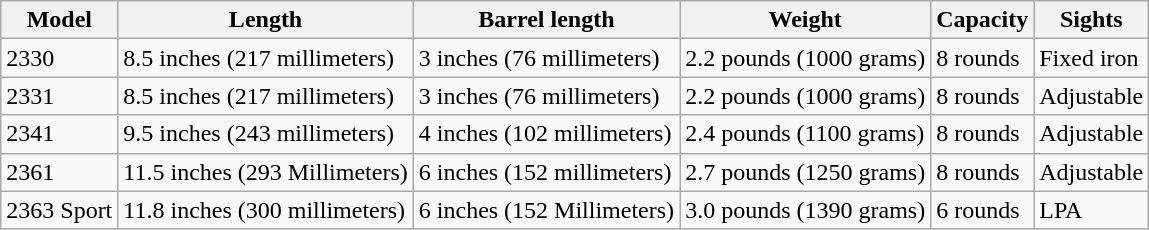<table class="wikitable">
<tr>
<th>Model</th>
<th>Length</th>
<th>Barrel length</th>
<th>Weight</th>
<th>Capacity</th>
<th>Sights</th>
</tr>
<tr>
<td>2330</td>
<td>8.5 inches (217 millimeters)</td>
<td>3 inches (76 millimeters)</td>
<td>2.2 pounds (1000 grams)</td>
<td>8 rounds</td>
<td>Fixed iron</td>
</tr>
<tr>
<td>2331</td>
<td>8.5 inches (217 millimeters)</td>
<td>3 inches (76 millimeters)</td>
<td>2.2 pounds (1000 grams)</td>
<td>8 rounds</td>
<td>Adjustable</td>
</tr>
<tr>
<td>2341</td>
<td>9.5 inches (243 millimeters)</td>
<td>4 inches (102 millimeters)</td>
<td>2.4 pounds (1100 grams)</td>
<td>8 rounds</td>
<td>Adjustable</td>
</tr>
<tr>
<td>2361</td>
<td>11.5 inches (293 Millimeters)</td>
<td>6 inches (152 millimeters)</td>
<td>2.7 pounds (1250 grams)</td>
<td>8 rounds</td>
<td>Adjustable</td>
</tr>
<tr>
<td>2363 Sport</td>
<td>11.8 inches (300 millimeters)</td>
<td>6 inches (152 Millimeters)</td>
<td>3.0 pounds (1390 grams)</td>
<td>6 rounds</td>
<td>LPA</td>
</tr>
</table>
